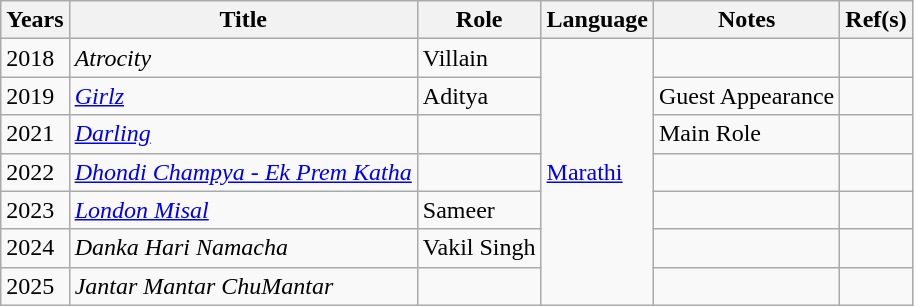<table class="wikitable">
<tr>
<th>Years</th>
<th>Title</th>
<th>Role</th>
<th>Language</th>
<th>Notes</th>
<th>Ref(s)</th>
</tr>
<tr>
<td>2018</td>
<td><em>Atrocity</em></td>
<td>Villain</td>
<td rowspan="7"><a href='#'>Marathi</a></td>
<td></td>
<td></td>
</tr>
<tr>
<td>2019</td>
<td><em><a href='#'>Girlz</a></em></td>
<td>Aditya</td>
<td>Guest Appearance</td>
<td></td>
</tr>
<tr>
<td>2021</td>
<td><em><a href='#'>Darling</a></em></td>
<td></td>
<td>Main Role</td>
<td></td>
</tr>
<tr>
<td>2022</td>
<td><em><a href='#'>Dhondi Champya - Ek Prem Katha</a></em></td>
<td></td>
<td></td>
<td></td>
</tr>
<tr>
<td>2023</td>
<td><em><a href='#'>London Misal</a></em></td>
<td>Sameer</td>
<td></td>
<td></td>
</tr>
<tr>
<td>2024</td>
<td><em>Danka Hari Namacha</em></td>
<td>Vakil Singh</td>
<td></td>
<td></td>
</tr>
<tr>
<td>2025</td>
<td><em>Jantar Mantar ChuMantar</em></td>
<td></td>
<td></td>
<td></td>
</tr>
</table>
